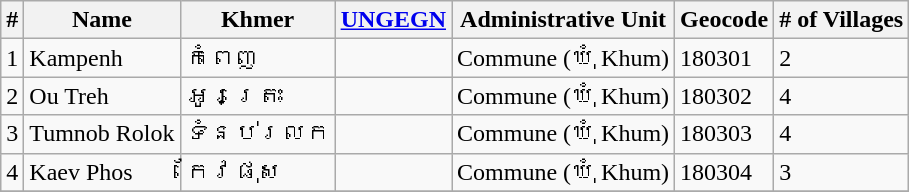<table class="wikitable sortable">
<tr>
<th>#</th>
<th>Name</th>
<th>Khmer</th>
<th><a href='#'>UNGEGN</a></th>
<th>Administrative Unit</th>
<th>Geocode</th>
<th># of Villages</th>
</tr>
<tr>
<td>1</td>
<td>Kampenh</td>
<td>កំពេញ</td>
<td></td>
<td>Commune (ឃុំ Khum)</td>
<td>180301</td>
<td>2</td>
</tr>
<tr>
<td>2</td>
<td>Ou Treh</td>
<td>អូរត្រេះ</td>
<td></td>
<td>Commune (ឃុំ Khum)</td>
<td>180302</td>
<td>4</td>
</tr>
<tr>
<td>3</td>
<td>Tumnob Rolok</td>
<td>ទំនប់រលក</td>
<td></td>
<td>Commune (ឃុំ Khum)</td>
<td>180303</td>
<td>4</td>
</tr>
<tr>
<td>4</td>
<td>Kaev Phos</td>
<td>កែវផុស</td>
<td></td>
<td>Commune (ឃុំ Khum)</td>
<td>180304</td>
<td>3</td>
</tr>
<tr>
</tr>
</table>
